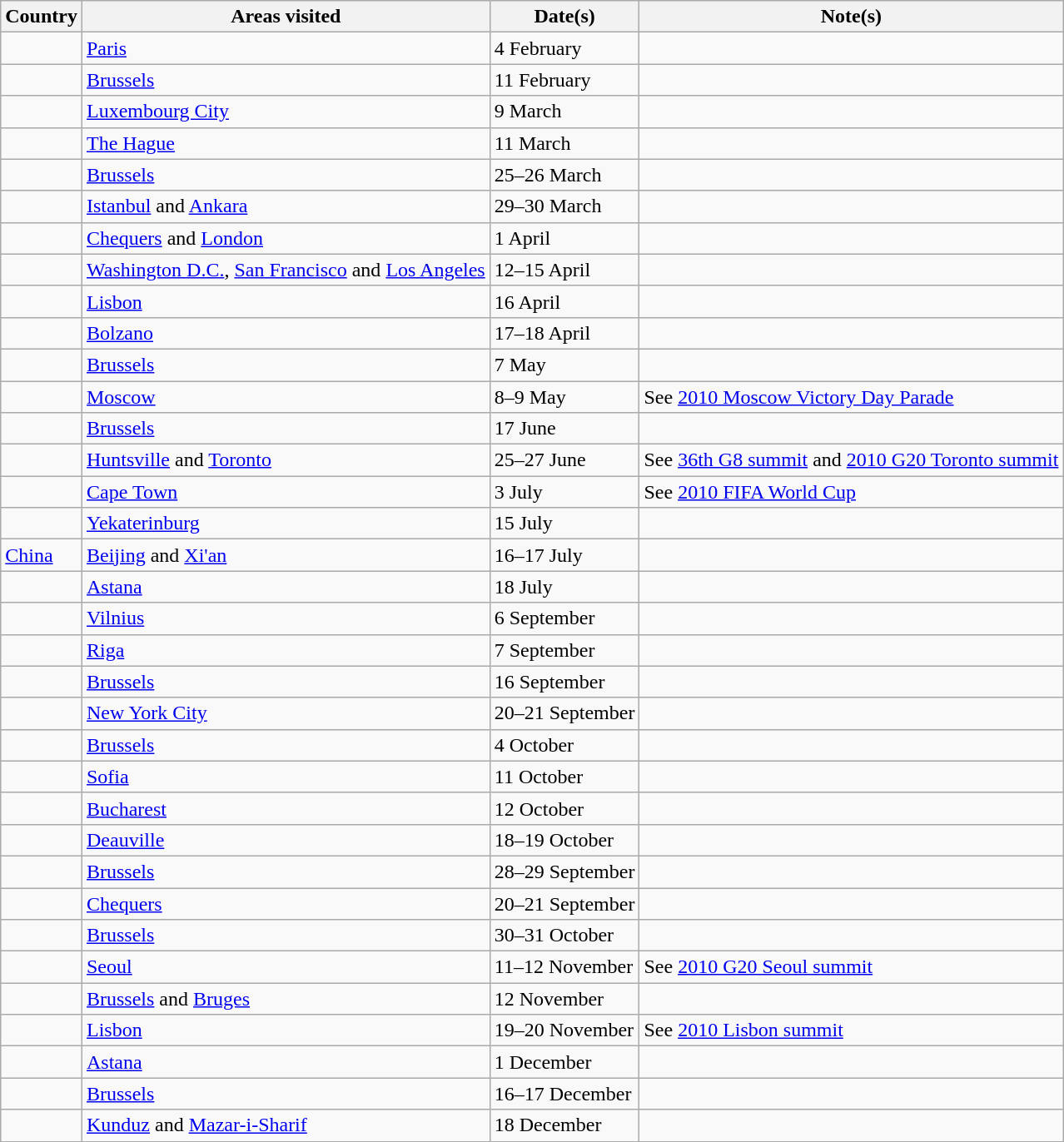<table class="wikitable">
<tr>
<th scope=col>Country</th>
<th scope=col>Areas visited</th>
<th scope=col>Date(s)</th>
<th scope=col>Note(s)</th>
</tr>
<tr>
<td></td>
<td><a href='#'>Paris</a></td>
<td>4 February</td>
<td></td>
</tr>
<tr>
<td></td>
<td><a href='#'>Brussels</a></td>
<td>11 February</td>
<td></td>
</tr>
<tr>
<td></td>
<td><a href='#'>Luxembourg City</a></td>
<td>9 March</td>
<td></td>
</tr>
<tr>
<td></td>
<td><a href='#'>The Hague</a></td>
<td>11 March</td>
<td></td>
</tr>
<tr>
<td></td>
<td><a href='#'>Brussels</a></td>
<td>25–26 March</td>
<td></td>
</tr>
<tr>
<td></td>
<td><a href='#'>Istanbul</a> and <a href='#'>Ankara</a></td>
<td>29–30 March</td>
<td></td>
</tr>
<tr>
<td></td>
<td><a href='#'>Chequers</a> and <a href='#'>London</a></td>
<td>1 April</td>
<td></td>
</tr>
<tr>
<td></td>
<td><a href='#'>Washington D.C.</a>, <a href='#'>San Francisco</a> and <a href='#'>Los Angeles</a></td>
<td>12–15 April</td>
<td></td>
</tr>
<tr>
<td></td>
<td><a href='#'>Lisbon</a></td>
<td>16 April</td>
<td></td>
</tr>
<tr>
<td></td>
<td><a href='#'>Bolzano</a></td>
<td>17–18 April</td>
<td></td>
</tr>
<tr>
<td></td>
<td><a href='#'>Brussels</a></td>
<td>7 May</td>
<td></td>
</tr>
<tr>
<td></td>
<td><a href='#'>Moscow</a></td>
<td>8–9 May</td>
<td>See <a href='#'>2010 Moscow Victory Day Parade</a></td>
</tr>
<tr>
<td></td>
<td><a href='#'>Brussels</a></td>
<td>17 June</td>
<td></td>
</tr>
<tr>
<td></td>
<td><a href='#'>Huntsville</a> and <a href='#'>Toronto</a></td>
<td>25–27 June</td>
<td>See <a href='#'>36th G8 summit</a> and <a href='#'>2010 G20 Toronto summit</a></td>
</tr>
<tr>
<td></td>
<td><a href='#'>Cape Town</a></td>
<td>3 July</td>
<td>See <a href='#'>2010 FIFA World Cup</a></td>
</tr>
<tr>
<td></td>
<td><a href='#'>Yekaterinburg</a></td>
<td>15 July</td>
<td></td>
</tr>
<tr>
<td> <a href='#'>China</a></td>
<td><a href='#'>Beijing</a> and <a href='#'>Xi'an</a></td>
<td>16–17 July</td>
<td></td>
</tr>
<tr>
<td></td>
<td><a href='#'>Astana</a></td>
<td>18 July</td>
<td></td>
</tr>
<tr>
<td></td>
<td><a href='#'>Vilnius</a></td>
<td>6 September</td>
<td></td>
</tr>
<tr>
<td></td>
<td><a href='#'>Riga</a></td>
<td>7 September</td>
<td></td>
</tr>
<tr>
<td></td>
<td><a href='#'>Brussels</a></td>
<td>16 September</td>
<td></td>
</tr>
<tr>
<td></td>
<td><a href='#'>New York City</a></td>
<td>20–21 September</td>
<td></td>
</tr>
<tr>
<td></td>
<td><a href='#'>Brussels</a></td>
<td>4 October</td>
<td></td>
</tr>
<tr>
<td></td>
<td><a href='#'>Sofia</a></td>
<td>11 October</td>
<td></td>
</tr>
<tr>
<td></td>
<td><a href='#'>Bucharest</a></td>
<td>12 October</td>
<td></td>
</tr>
<tr>
<td></td>
<td><a href='#'>Deauville</a></td>
<td>18–19 October</td>
<td></td>
</tr>
<tr>
<td></td>
<td><a href='#'>Brussels</a></td>
<td>28–29 September</td>
<td></td>
</tr>
<tr>
<td></td>
<td><a href='#'>Chequers</a></td>
<td>20–21 September</td>
<td></td>
</tr>
<tr>
<td></td>
<td><a href='#'>Brussels</a></td>
<td>30–31 October</td>
<td></td>
</tr>
<tr>
<td></td>
<td><a href='#'>Seoul</a></td>
<td>11–12 November</td>
<td>See <a href='#'>2010 G20 Seoul summit</a></td>
</tr>
<tr>
<td></td>
<td><a href='#'>Brussels</a> and <a href='#'>Bruges</a></td>
<td>12 November</td>
<td></td>
</tr>
<tr>
<td></td>
<td><a href='#'>Lisbon</a></td>
<td>19–20 November</td>
<td>See <a href='#'>2010 Lisbon summit</a></td>
</tr>
<tr>
<td></td>
<td><a href='#'>Astana</a></td>
<td>1 December</td>
<td></td>
</tr>
<tr>
<td></td>
<td><a href='#'>Brussels</a></td>
<td>16–17 December</td>
<td></td>
</tr>
<tr>
<td></td>
<td><a href='#'>Kunduz</a> and <a href='#'>Mazar-i-Sharif</a></td>
<td>18 December</td>
<td></td>
</tr>
</table>
